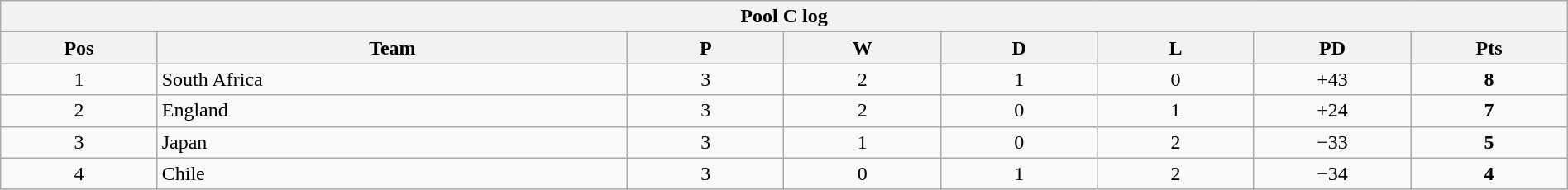<table class="wikitable" style="text-align:center; font-size:100%; width:100%;">
<tr>
<th colspan="100%" cellpadding="0" cellspacing="0"><strong>Pool C log</strong></th>
</tr>
<tr>
<th style="width:10%;">Pos</th>
<th style="width:30%;">Team</th>
<th style="width:10%;">P</th>
<th style="width:10%;">W</th>
<th style="width:10%;">D</th>
<th style="width:10%;">L</th>
<th style="width:10%;">PD</th>
<th style="width:10%;">Pts</th>
</tr>
<tr>
<td>1</td>
<td style="text-align:left;">South Africa</td>
<td>3</td>
<td>2</td>
<td>1</td>
<td>0</td>
<td>+43</td>
<td><strong>8</strong></td>
</tr>
<tr>
<td>2</td>
<td style="text-align:left;">England</td>
<td>3</td>
<td>2</td>
<td>0</td>
<td>1</td>
<td>+24</td>
<td><strong>7</strong></td>
</tr>
<tr>
<td>3</td>
<td style="text-align:left;">Japan</td>
<td>3</td>
<td>1</td>
<td>0</td>
<td>2</td>
<td>−33</td>
<td><strong>5</strong></td>
</tr>
<tr>
<td>4</td>
<td style="text-align:left;">Chile</td>
<td>3</td>
<td>0</td>
<td>1</td>
<td>2</td>
<td>−34</td>
<td><strong>4</strong></td>
</tr>
</table>
